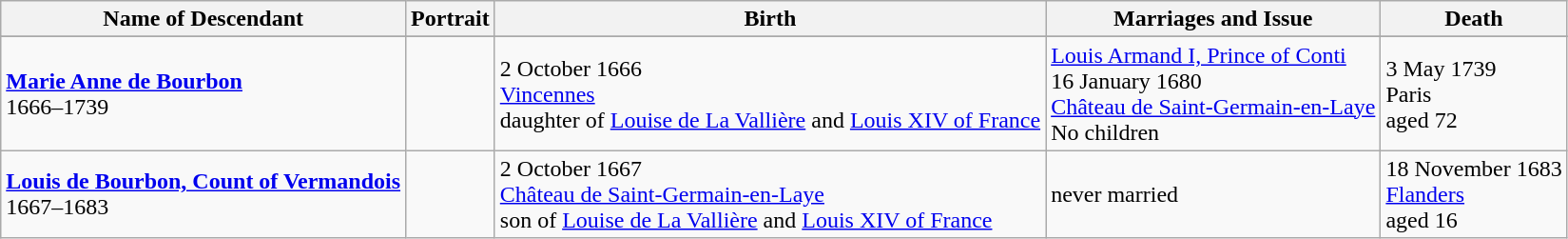<table class="wikitable">
<tr ->
<th>Name of Descendant</th>
<th>Portrait</th>
<th>Birth</th>
<th>Marriages and Issue</th>
<th>Death</th>
</tr>
<tr ->
</tr>
<tr>
<td><strong><a href='#'>Marie Anne de Bourbon</a></strong><br>1666–1739</td>
<td></td>
<td>2 October 1666<br><a href='#'>Vincennes</a><br>daughter of <a href='#'>Louise de La Vallière</a> and <a href='#'>Louis XIV of France</a></td>
<td><a href='#'>Louis Armand I, Prince of Conti</a><br>16 January 1680<br><a href='#'>Château de Saint-Germain-en-Laye</a><br>No children</td>
<td>3 May 1739<br>Paris<br>aged 72</td>
</tr>
<tr>
<td><strong><a href='#'>Louis de Bourbon, Count of Vermandois</a></strong><br>1667–1683</td>
<td></td>
<td>2 October 1667<br><a href='#'>Château de Saint-Germain-en-Laye</a><br>son of <a href='#'>Louise de La Vallière</a> and <a href='#'>Louis XIV of France</a></td>
<td>never married</td>
<td>18 November 1683<br><a href='#'>Flanders</a><br>aged 16</td>
</tr>
</table>
